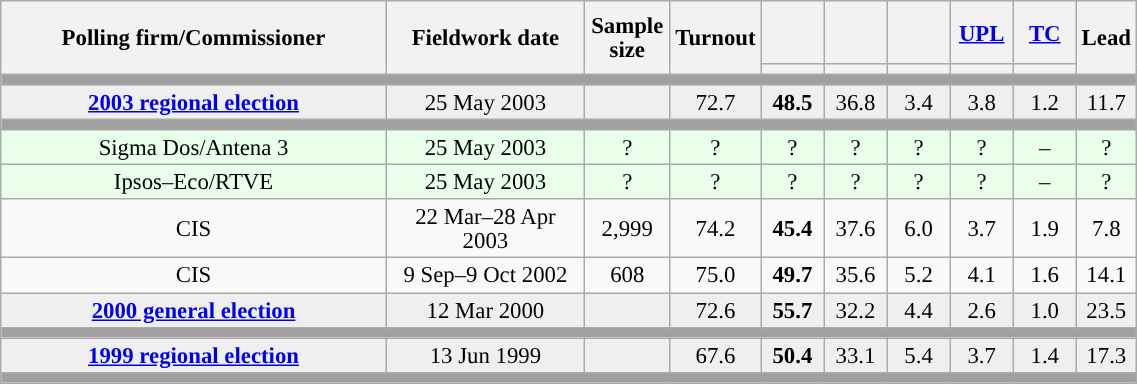<table class="wikitable collapsible collapsed" style="text-align:center; font-size:95%; line-height:16px;">
<tr style="height:42px;">
<th style="width:250px;" rowspan="2">Polling firm/Commissioner</th>
<th style="width:125px;" rowspan="2">Fieldwork date</th>
<th style="width:50px;" rowspan="2">Sample size</th>
<th style="width:45px;" rowspan="2">Turnout</th>
<th style="width:35px;"></th>
<th style="width:35px;"></th>
<th style="width:35px;"></th>
<th style="width:35px;"><a href='#'>UPL</a></th>
<th style="width:35px;"><a href='#'>TC</a></th>
<th style="width:30px;" rowspan="2">Lead</th>
</tr>
<tr>
<th style="color:inherit;background:"></th>
<th style="color:inherit;background:"></th>
<th style="color:inherit;background:"></th>
<th style="color:inherit;background:"></th>
<th style="color:inherit;background:"></th>
</tr>
<tr>
<td colspan="10" style="background:#A0A0A0"></td>
</tr>
<tr style="background:#EFEFEF;">
<td><strong><a href='#'>2003 regional election</a></strong></td>
<td>25 May 2003</td>
<td></td>
<td>72.7</td>
<td><strong>48.5</strong><br></td>
<td>36.8<br></td>
<td>3.4<br></td>
<td>3.8<br></td>
<td>1.2<br></td>
<td style="background:">11.7</td>
</tr>
<tr>
<td colspan="10" style="background:#A0A0A0"></td>
</tr>
<tr style="background:#EAFFEA;">
<td>Sigma Dos/Antena 3</td>
<td>25 May 2003</td>
<td>?</td>
<td>?</td>
<td>?<br></td>
<td>?<br></td>
<td>?<br></td>
<td>?<br></td>
<td>–</td>
<td style="background:">?</td>
</tr>
<tr style="background:#EAFFEA;">
<td>Ipsos–Eco/RTVE</td>
<td>25 May 2003</td>
<td>?</td>
<td>?</td>
<td>?<br></td>
<td>?<br></td>
<td>?<br></td>
<td>?<br></td>
<td>–</td>
<td style="background:">?</td>
</tr>
<tr>
<td>CIS</td>
<td>22 Mar–28 Apr 2003</td>
<td>2,999</td>
<td>74.2</td>
<td><strong>45.4</strong><br></td>
<td>37.6<br></td>
<td>6.0<br></td>
<td>3.7<br></td>
<td>1.9<br></td>
<td style="background:">7.8</td>
</tr>
<tr>
<td>CIS</td>
<td>9 Sep–9 Oct 2002</td>
<td>608</td>
<td>75.0</td>
<td><strong>49.7</strong></td>
<td>35.6</td>
<td>5.2</td>
<td>4.1</td>
<td>1.6</td>
<td style="background:">14.1</td>
</tr>
<tr style="background:#EFEFEF;">
<td><strong><a href='#'>2000 general election</a></strong></td>
<td>12 Mar 2000</td>
<td></td>
<td>72.6</td>
<td><strong>55.7</strong><br></td>
<td>32.2<br></td>
<td>4.4<br></td>
<td>2.6<br></td>
<td>1.0<br></td>
<td style="background:">23.5</td>
</tr>
<tr>
<td colspan="10" style="background:#A0A0A0"></td>
</tr>
<tr style="background:#EFEFEF;">
<td><strong><a href='#'>1999 regional election</a></strong></td>
<td>13 Jun 1999</td>
<td></td>
<td>67.6</td>
<td><strong>50.4</strong><br></td>
<td>33.1<br></td>
<td>5.4<br></td>
<td>3.7<br></td>
<td>1.4<br></td>
<td style="background:">17.3</td>
</tr>
<tr>
<td colspan="10" style="background:#A0A0A0"></td>
</tr>
</table>
